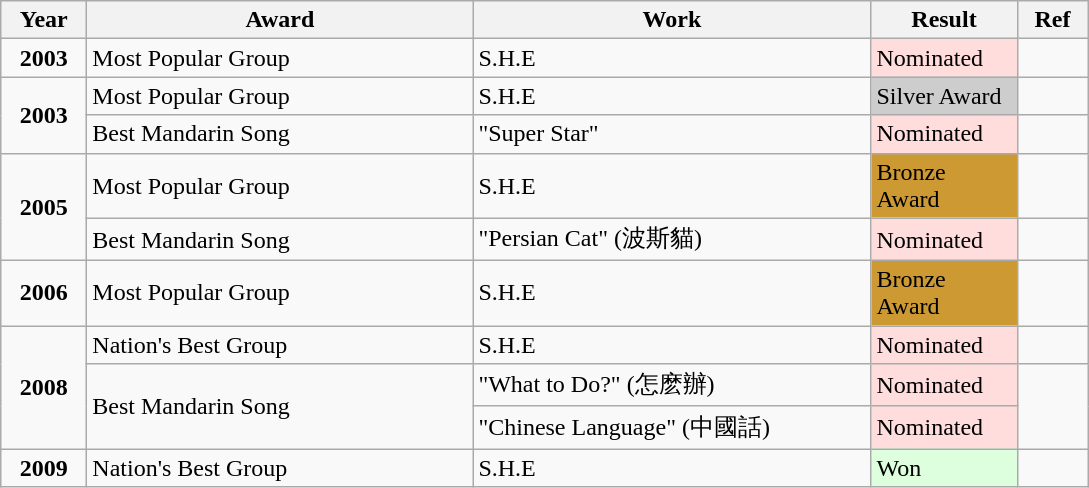<table class="wikitable">
<tr>
<th width="50">Year</th>
<th width="250">Award</th>
<th width="258">Work</th>
<th width="90">Result</th>
<th width="40">Ref</th>
</tr>
<tr>
<td align="center"><strong>2003</strong><br></td>
<td>Most Popular Group</td>
<td>S.H.E</td>
<td style="background: #ffdddd"><div>Nominated</div></td>
<td align="center"></td>
</tr>
<tr>
<td rowspan="2" align="center"><strong>2003</strong><br></td>
<td>Most Popular Group</td>
<td>S.H.E</td>
<td style="background: #cdcdcd"><div>Silver Award</div></td>
<td align="center"></td>
</tr>
<tr>
<td>Best Mandarin Song</td>
<td>"Super Star"</td>
<td style="background: #ffdddd"><div>Nominated</div></td>
<td align="center"></td>
</tr>
<tr>
<td rowspan="2" align="center"><strong>2005</strong></td>
<td>Most Popular Group</td>
<td>S.H.E</td>
<td style="background: #CC9933"><div>Bronze Award</div></td>
<td align="center"></td>
</tr>
<tr>
<td>Best Mandarin Song</td>
<td>"Persian Cat" (波斯貓)</td>
<td style="background: #ffdddd"><div>Nominated</div></td>
<td align="center"></td>
</tr>
<tr>
<td align="center"><strong>2006</strong></td>
<td>Most Popular Group</td>
<td>S.H.E</td>
<td style="background: #CC9933"><div>Bronze Award</div></td>
<td align="center"></td>
</tr>
<tr>
<td rowspan="3" align="center"><strong>2008</strong></td>
<td>Nation's Best Group</td>
<td>S.H.E</td>
<td style="background: #ffdddd"><div>Nominated</div></td>
<td align="center"></td>
</tr>
<tr>
<td rowspan="2">Best Mandarin Song</td>
<td>"What to Do?" (怎麽辦)</td>
<td style="background: #ffdddd"><div>Nominated</div></td>
<td rowspan="2" align="center"></td>
</tr>
<tr>
<td>"Chinese Language" (中國話)</td>
<td style="background: #ffdddd"><div>Nominated</div></td>
</tr>
<tr>
<td align="center"><strong>2009</strong></td>
<td>Nation's Best Group</td>
<td>S.H.E</td>
<td style="background: #ddffdd"><div>Won</div></td>
<td align="center"></td>
</tr>
</table>
